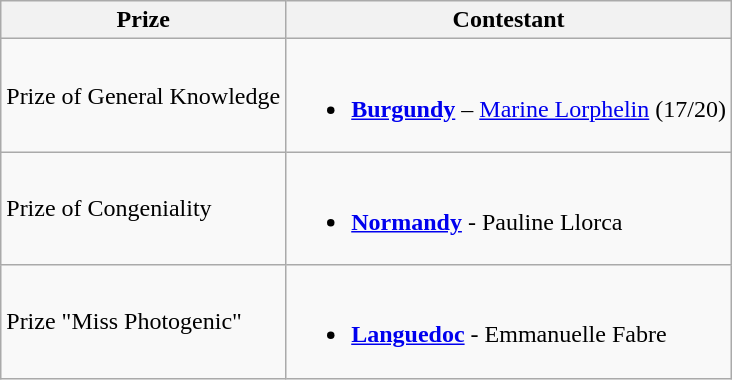<table class="wikitable">
<tr>
<th>Prize</th>
<th>Contestant</th>
</tr>
<tr>
<td>Prize of General Knowledge</td>
<td><br><ul><li> <strong><a href='#'>Burgundy</a></strong> – <a href='#'>Marine Lorphelin</a> (17/20)</li></ul></td>
</tr>
<tr>
<td>Prize of Congeniality</td>
<td><br><ul><li> <strong><a href='#'>Normandy</a></strong> - Pauline Llorca</li></ul></td>
</tr>
<tr>
<td>Prize "Miss Photogenic"</td>
<td><br><ul><li> <strong><a href='#'>Languedoc</a></strong> - Emmanuelle Fabre</li></ul></td>
</tr>
</table>
